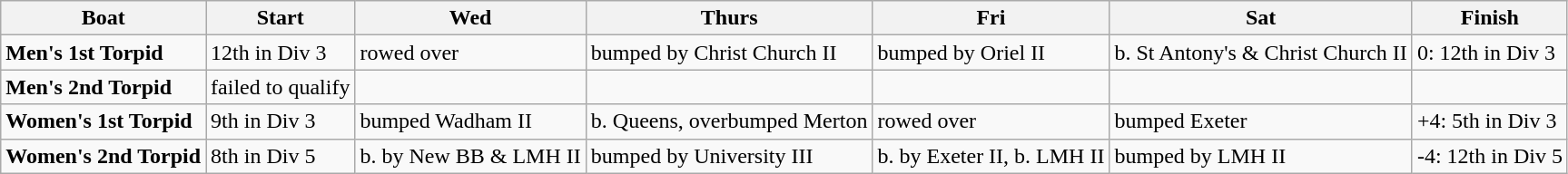<table class="wikitable">
<tr>
<th>Boat</th>
<th>Start</th>
<th>Wed</th>
<th>Thurs</th>
<th>Fri</th>
<th>Sat</th>
<th>Finish</th>
</tr>
<tr>
<td><strong>Men's 1st Torpid</strong></td>
<td>12th in Div 3</td>
<td>rowed over</td>
<td>bumped by Christ Church II</td>
<td>bumped by Oriel II</td>
<td>b. St Antony's & Christ Church II</td>
<td>0: 12th in Div 3</td>
</tr>
<tr>
<td><strong>Men's 2nd Torpid</strong></td>
<td>failed to qualify</td>
<td></td>
<td></td>
<td></td>
<td></td>
<td></td>
</tr>
<tr>
<td><strong>Women's 1st Torpid</strong></td>
<td>9th in Div 3</td>
<td>bumped Wadham II</td>
<td>b. Queens, overbumped Merton</td>
<td>rowed over</td>
<td>bumped Exeter</td>
<td>+4: 5th in Div 3</td>
</tr>
<tr>
<td><strong>Women's 2nd Torpid</strong></td>
<td>8th in Div 5</td>
<td>b. by New BB & LMH II</td>
<td>bumped by University III</td>
<td>b. by Exeter II, b. LMH II</td>
<td>bumped by LMH II</td>
<td>-4: 12th in Div 5</td>
</tr>
</table>
